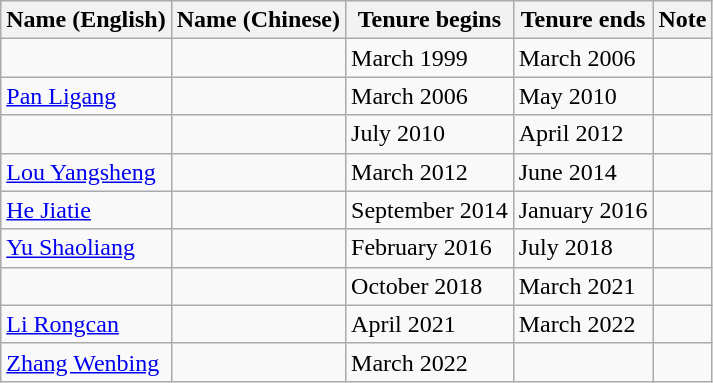<table class="wikitable">
<tr>
<th>Name (English)</th>
<th>Name (Chinese)</th>
<th>Tenure begins</th>
<th>Tenure ends</th>
<th>Note</th>
</tr>
<tr>
<td></td>
<td></td>
<td>March 1999</td>
<td>March 2006</td>
<td></td>
</tr>
<tr>
<td><a href='#'>Pan Ligang</a></td>
<td></td>
<td>March 2006</td>
<td>May 2010</td>
<td></td>
</tr>
<tr>
<td></td>
<td></td>
<td>July 2010</td>
<td>April 2012</td>
<td></td>
</tr>
<tr>
<td><a href='#'>Lou Yangsheng</a></td>
<td></td>
<td>March 2012</td>
<td>June 2014</td>
<td></td>
</tr>
<tr>
<td><a href='#'>He Jiatie</a></td>
<td></td>
<td>September 2014</td>
<td>January 2016</td>
<td></td>
</tr>
<tr>
<td><a href='#'>Yu Shaoliang</a></td>
<td></td>
<td>February 2016</td>
<td>July 2018</td>
<td></td>
</tr>
<tr>
<td></td>
<td></td>
<td>October 2018</td>
<td>March 2021</td>
<td></td>
</tr>
<tr>
<td><a href='#'>Li Rongcan</a></td>
<td></td>
<td>April 2021</td>
<td>March 2022</td>
<td></td>
</tr>
<tr>
<td><a href='#'>Zhang Wenbing</a></td>
<td></td>
<td>March 2022</td>
<td></td>
<td></td>
</tr>
</table>
